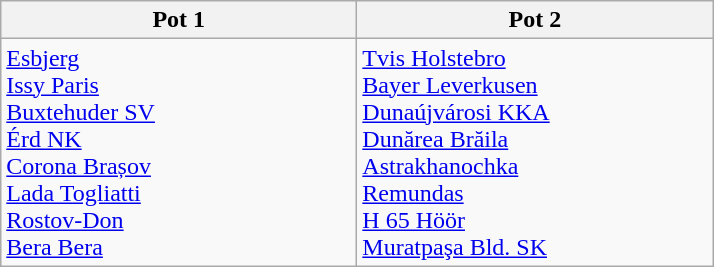<table class="wikitable">
<tr>
<th width=230>Pot 1</th>
<th width=230>Pot 2</th>
</tr>
<tr>
<td valign="top"> <a href='#'>Esbjerg</a><br> <a href='#'>Issy Paris</a><br> <a href='#'>Buxtehuder SV</a><br> <a href='#'>Érd NK</a><br> <a href='#'>Corona Brașov</a><br> <a href='#'>Lada Togliatti</a><br> <a href='#'>Rostov-Don</a><br> <a href='#'>Bera Bera</a></td>
<td valign="top"> <a href='#'>Tvis Holstebro</a><br> <a href='#'>Bayer Leverkusen</a><br> <a href='#'>Dunaújvárosi KKA</a><br> <a href='#'>Dunărea Brăila</a><br> <a href='#'>Astrakhanochka</a><br> <a href='#'>Remundas</a><br> <a href='#'>H 65 Höör</a><br> <a href='#'>Muratpaşa Bld. SK</a></td>
</tr>
</table>
